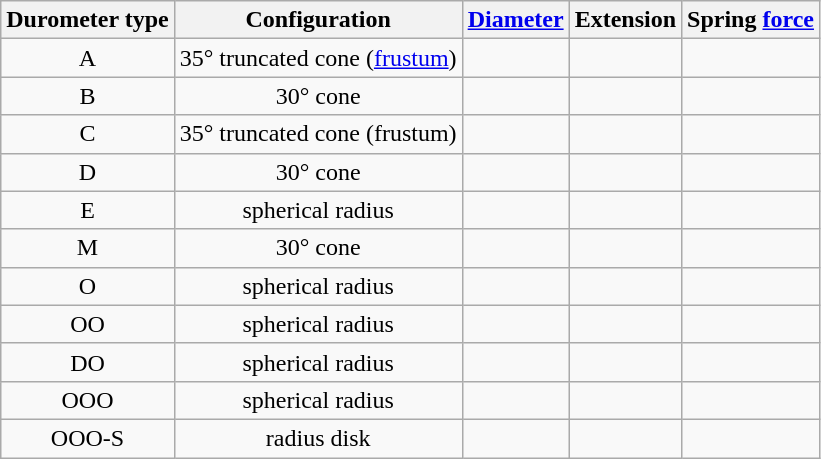<table class="wikitable sortable" style="text-align:center">
<tr>
<th>Durometer type</th>
<th>Configuration</th>
<th><a href='#'>Diameter</a></th>
<th>Extension</th>
<th>Spring <a href='#'>force</a></th>
</tr>
<tr>
<td>A</td>
<td>35° truncated cone (<a href='#'>frustum</a>)</td>
<td></td>
<td></td>
<td></td>
</tr>
<tr>
<td>B</td>
<td>30° cone</td>
<td></td>
<td></td>
<td></td>
</tr>
<tr>
<td>C</td>
<td>35° truncated cone (frustum)</td>
<td></td>
<td></td>
<td></td>
</tr>
<tr>
<td>D</td>
<td>30° cone</td>
<td></td>
<td></td>
<td></td>
</tr>
<tr>
<td>E</td>
<td> spherical radius</td>
<td></td>
<td></td>
<td></td>
</tr>
<tr>
<td>M</td>
<td>30° cone</td>
<td></td>
<td></td>
<td></td>
</tr>
<tr>
<td>O</td>
<td> spherical radius</td>
<td></td>
<td></td>
<td></td>
</tr>
<tr>
<td>OO</td>
<td> spherical radius</td>
<td></td>
<td></td>
<td></td>
</tr>
<tr>
<td>DO</td>
<td> spherical radius</td>
<td></td>
<td></td>
<td></td>
</tr>
<tr>
<td>OOO</td>
<td> spherical radius</td>
<td></td>
<td></td>
<td></td>
</tr>
<tr>
<td>OOO-S</td>
<td> radius disk</td>
<td></td>
<td></td>
<td></td>
</tr>
</table>
